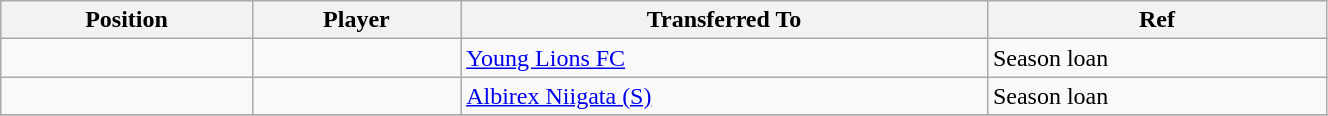<table class="wikitable sortable" style="width:70%; text-align:center; font-size:100%; text-align:left;">
<tr>
<th><strong>Position</strong></th>
<th><strong>Player</strong></th>
<th><strong>Transferred To</strong></th>
<th><strong>Ref</strong></th>
</tr>
<tr>
<td></td>
<td></td>
<td>  <a href='#'>Young Lions FC</a></td>
<td>Season loan</td>
</tr>
<tr>
<td></td>
<td></td>
<td> <a href='#'>Albirex Niigata (S)</a></td>
<td>Season loan </td>
</tr>
<tr>
</tr>
</table>
